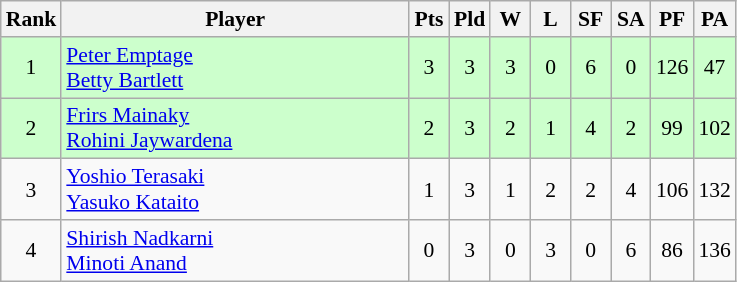<table class=wikitable style="text-align:center; font-size:90%">
<tr>
<th width="20">Rank</th>
<th width="225">Player</th>
<th width="20">Pts</th>
<th width="20">Pld</th>
<th width="20">W</th>
<th width="20">L</th>
<th width="20">SF</th>
<th width="20">SA</th>
<th width="20">PF</th>
<th width="20">PA</th>
</tr>
<tr bgcolor="#ccffcc">
<td>1</td>
<td style="text-align:left"> <a href='#'>Peter Emptage</a><br> <a href='#'>Betty Bartlett</a></td>
<td>3</td>
<td>3</td>
<td>3</td>
<td>0</td>
<td>6</td>
<td>0</td>
<td>126</td>
<td>47</td>
</tr>
<tr bgcolor="#ccffcc">
<td>2</td>
<td style="text-align:left"> <a href='#'>Frirs Mainaky</a><br> <a href='#'>Rohini Jaywardena</a></td>
<td>2</td>
<td>3</td>
<td>2</td>
<td>1</td>
<td>4</td>
<td>2</td>
<td>99</td>
<td>102</td>
</tr>
<tr>
<td>3</td>
<td style="text-align:left"> <a href='#'>Yoshio Terasaki</a><br> <a href='#'>Yasuko Kataito</a></td>
<td>1</td>
<td>3</td>
<td>1</td>
<td>2</td>
<td>2</td>
<td>4</td>
<td>106</td>
<td>132</td>
</tr>
<tr>
<td>4</td>
<td style="text-align:left"> <a href='#'>Shirish Nadkarni</a><br> <a href='#'>Minoti Anand</a></td>
<td>0</td>
<td>3</td>
<td>0</td>
<td>3</td>
<td>0</td>
<td>6</td>
<td>86</td>
<td>136</td>
</tr>
</table>
